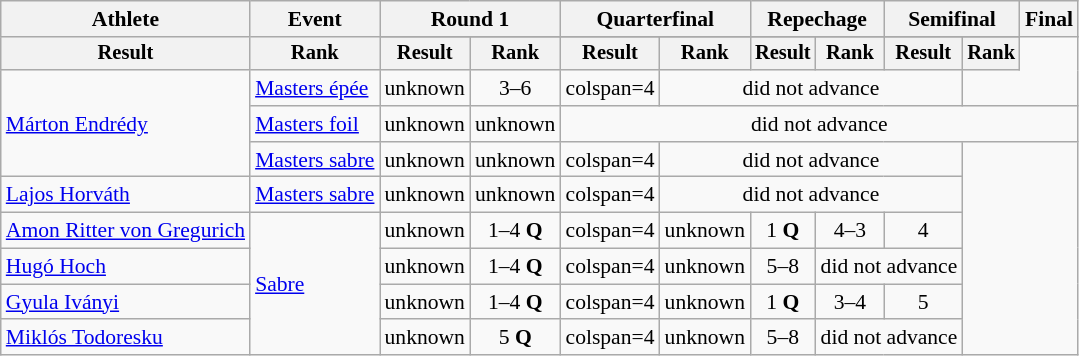<table class=wikitable style="text-align:left; font-size:90%; text-align:center">
<tr>
<th rowspan=2>Athlete</th>
<th rowspan=2>Event</th>
<th colspan=2>Round 1</th>
<th colspan=2>Quarterfinal</th>
<th colspan=2>Repechage</th>
<th colspan=2>Semifinal</th>
<th colspan=2>Final</th>
</tr>
<tr>
</tr>
<tr style="font-size:95%">
<th>Result</th>
<th>Rank</th>
<th>Result</th>
<th>Rank</th>
<th>Result</th>
<th>Rank</th>
<th>Result</th>
<th>Rank</th>
<th>Result</th>
<th>Rank</th>
</tr>
<tr>
<td rowspan=3 style="text-align:left"><a href='#'>Márton Endrédy</a></td>
<td style="text-align:left"><a href='#'>Masters épée</a></td>
<td>unknown</td>
<td>3–6</td>
<td>colspan=4 </td>
<td colspan=4>did not advance</td>
</tr>
<tr>
<td style="text-align:left"><a href='#'>Masters foil</a></td>
<td>unknown</td>
<td>unknown</td>
<td colspan=8>did not advance</td>
</tr>
<tr>
<td style="text-align:left"><a href='#'>Masters sabre</a></td>
<td>unknown</td>
<td>unknown</td>
<td>colspan=4 </td>
<td colspan=4>did not advance</td>
</tr>
<tr>
<td style="text-align:left"><a href='#'>Lajos Horváth</a></td>
<td style="text-align:left"><a href='#'>Masters sabre</a></td>
<td>unknown</td>
<td>unknown</td>
<td>colspan=4 </td>
<td colspan=4>did not advance</td>
</tr>
<tr>
<td style="text-align:left"><a href='#'>Amon Ritter von Gregurich</a></td>
<td rowspan=4 style="text-align:left"><a href='#'>Sabre</a></td>
<td>unknown</td>
<td>1–4 <strong>Q</strong></td>
<td>colspan=4 </td>
<td>unknown</td>
<td>1 <strong>Q</strong></td>
<td>4–3</td>
<td>4</td>
</tr>
<tr>
<td style="text-align:left"><a href='#'>Hugó Hoch</a></td>
<td>unknown</td>
<td>1–4 <strong>Q</strong></td>
<td>colspan=4 </td>
<td>unknown</td>
<td>5–8</td>
<td colspan=2>did not advance</td>
</tr>
<tr>
<td style="text-align:left"><a href='#'>Gyula Iványi</a></td>
<td>unknown</td>
<td>1–4 <strong>Q</strong></td>
<td>colspan=4 </td>
<td>unknown</td>
<td>1 <strong>Q</strong></td>
<td>3–4</td>
<td>5</td>
</tr>
<tr>
<td style="text-align:left"><a href='#'>Miklós Todoresku</a></td>
<td>unknown</td>
<td>5 <strong>Q</strong></td>
<td>colspan=4 </td>
<td>unknown</td>
<td>5–8</td>
<td colspan=2>did not advance</td>
</tr>
</table>
